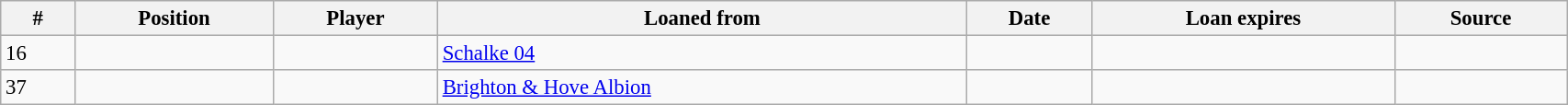<table class="wikitable sortable" style="width:90%; text-align:center; font-size:95%; text-align:left;">
<tr>
<th>#</th>
<th>Position</th>
<th>Player</th>
<th>Loaned from</th>
<th>Date</th>
<th>Loan expires</th>
<th>Source</th>
</tr>
<tr>
<td>16</td>
<td></td>
<td></td>
<td> <a href='#'>Schalke 04</a></td>
<td></td>
<td></td>
<td></td>
</tr>
<tr>
<td>37</td>
<td></td>
<td></td>
<td> <a href='#'>Brighton & Hove Albion</a></td>
<td></td>
<td></td>
<td></td>
</tr>
</table>
